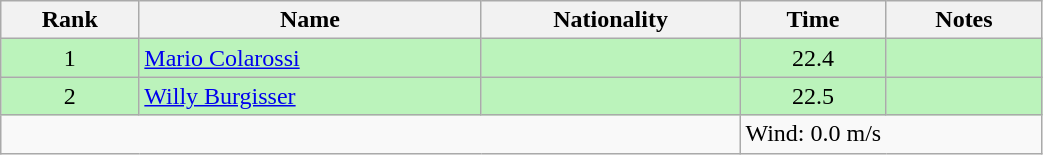<table class="wikitable sortable" style="text-align:center;width: 55%">
<tr>
<th>Rank</th>
<th>Name</th>
<th>Nationality</th>
<th>Time</th>
<th>Notes</th>
</tr>
<tr bgcolor=bbf3bb>
<td>1</td>
<td align=left><a href='#'>Mario Colarossi</a></td>
<td align=left></td>
<td>22.4</td>
<td></td>
</tr>
<tr bgcolor=bbf3bb>
<td>2</td>
<td align=left><a href='#'>Willy Burgisser</a></td>
<td align=left></td>
<td>22.5</td>
<td></td>
</tr>
<tr class="sortbottom">
<td colspan="3"></td>
<td colspan="2" style="text-align:left;">Wind: 0.0 m/s</td>
</tr>
</table>
